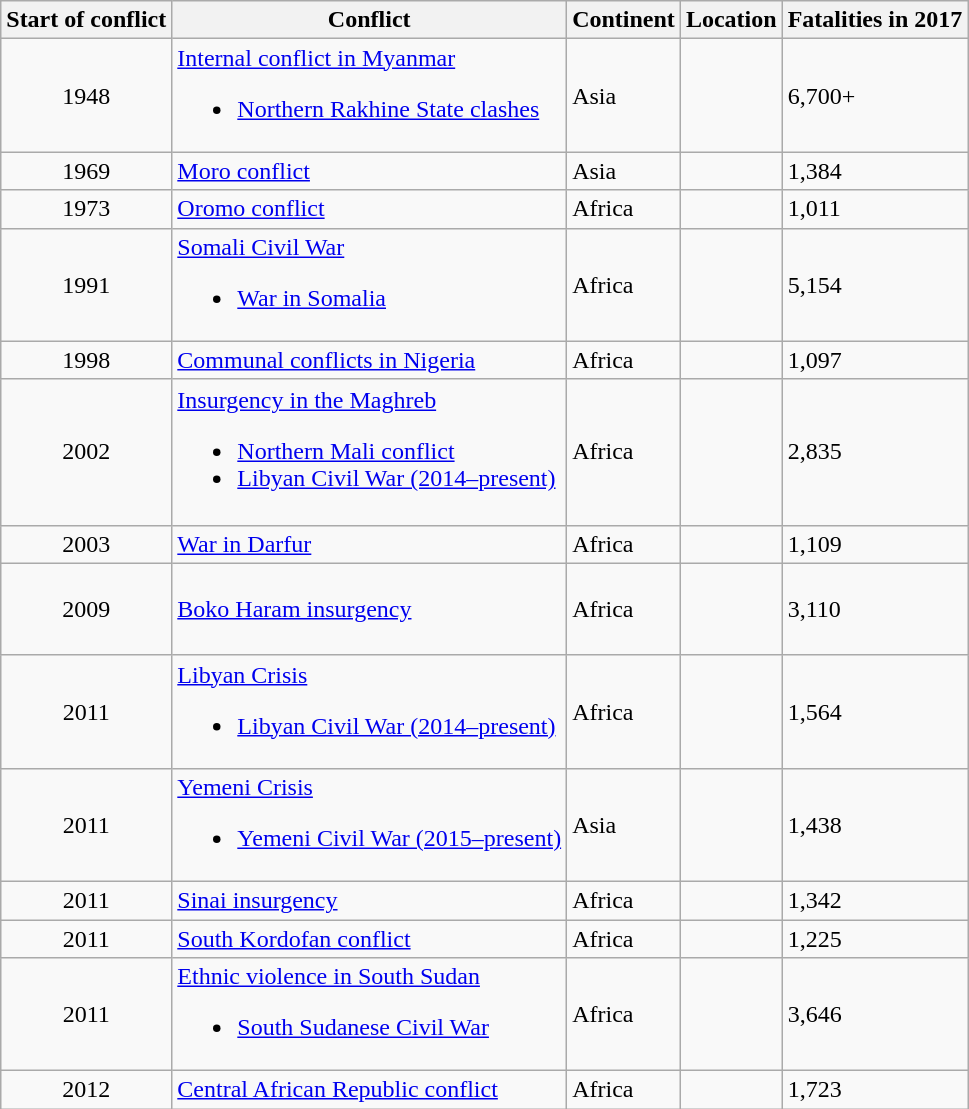<table class="wikitable sortable">
<tr>
<th>Start of conflict</th>
<th>Conflict</th>
<th>Continent</th>
<th>Location</th>
<th data-sort-type="number">Fatalities in 2017</th>
</tr>
<tr>
<td align=center>1948</td>
<td><a href='#'>Internal conflict in Myanmar</a><br><ul><li><a href='#'>Northern Rakhine State clashes</a></li></ul></td>
<td>Asia</td>
<td></td>
<td> 6,700+</td>
</tr>
<tr>
<td align=center>1969</td>
<td><a href='#'>Moro conflict</a></td>
<td>Asia</td>
<td></td>
<td> 1,384</td>
</tr>
<tr>
<td align=center>1973</td>
<td><a href='#'>Oromo conflict</a></td>
<td>Africa</td>
<td></td>
<td> 1,011</td>
</tr>
<tr>
<td align=center>1991</td>
<td><a href='#'>Somali Civil War</a><br><ul><li><a href='#'>War in Somalia</a></li></ul></td>
<td>Africa</td>
<td><br> </td>
<td> 5,154</td>
</tr>
<tr>
<td align=center>1998</td>
<td><a href='#'>Communal conflicts in Nigeria</a></td>
<td>Africa</td>
<td></td>
<td> 1,097</td>
</tr>
<tr>
<td align=center>2002</td>
<td><a href='#'>Insurgency in the Maghreb</a><br><ul><li><a href='#'>Northern Mali conflict</a></li><li><a href='#'>Libyan Civil War (2014–present)</a></li></ul></td>
<td>Africa</td>
<td><br><br><br><br><br></td>
<td> 2,835</td>
</tr>
<tr>
<td align=center>2003</td>
<td><a href='#'>War in Darfur</a></td>
<td>Africa</td>
<td></td>
<td> 1,109</td>
</tr>
<tr>
<td align=center>2009</td>
<td><a href='#'>Boko Haram insurgency</a></td>
<td>Africa</td>
<td><br><br><br></td>
<td> 3,110</td>
</tr>
<tr>
<td align=center>2011</td>
<td><a href='#'>Libyan Crisis</a><br><ul><li><a href='#'>Libyan Civil War (2014–present)</a></li></ul></td>
<td>Africa</td>
<td></td>
<td> 1,564</td>
</tr>
<tr>
<td align=center>2011</td>
<td><a href='#'>Yemeni Crisis</a><br><ul><li><a href='#'>Yemeni Civil War (2015–present)</a></li></ul></td>
<td>Asia</td>
<td><br></td>
<td> 1,438</td>
</tr>
<tr>
<td align=center>2011</td>
<td><a href='#'>Sinai insurgency</a></td>
<td>Africa</td>
<td></td>
<td> 1,342</td>
</tr>
<tr>
<td align=center>2011</td>
<td><a href='#'>South Kordofan conflict</a></td>
<td>Africa</td>
<td></td>
<td> 1,225</td>
</tr>
<tr>
<td align=center>2011</td>
<td><a href='#'>Ethnic violence in South Sudan</a><br><ul><li><a href='#'>South Sudanese Civil War</a></li></ul></td>
<td>Africa</td>
<td><br></td>
<td> 3,646</td>
</tr>
<tr>
<td align=center>2012</td>
<td><a href='#'>Central African Republic conflict</a></td>
<td>Africa</td>
<td></td>
<td> 1,723</td>
</tr>
</table>
